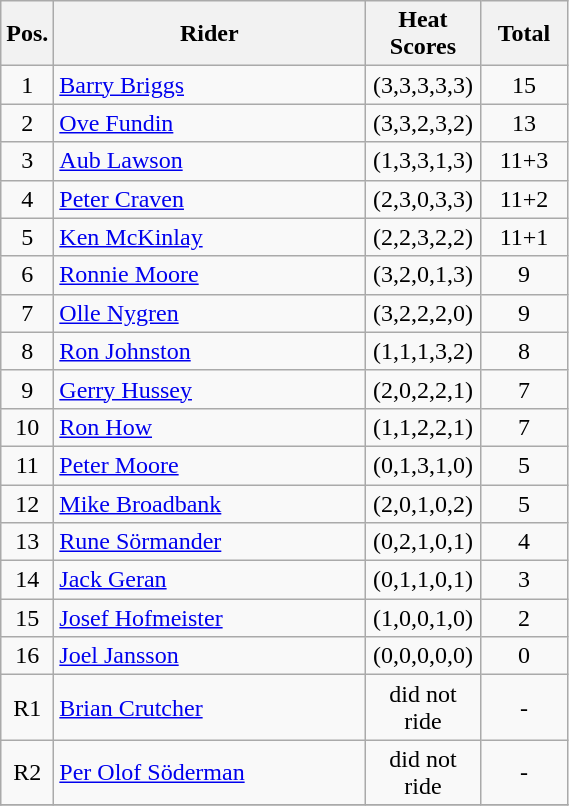<table class="wikitable" style="text-align:center;">
<tr>
<th width=25px>Pos.</th>
<th width=200px>Rider</th>
<th width=70px>Heat Scores</th>
<th width=50px>Total</th>
</tr>
<tr>
<td>1</td>
<td align=left> <a href='#'>Barry Briggs</a></td>
<td>(3,3,3,3,3)</td>
<td>15</td>
</tr>
<tr>
<td>2</td>
<td align=left> <a href='#'>Ove Fundin</a></td>
<td>(3,3,2,3,2)</td>
<td>13</td>
</tr>
<tr>
<td>3</td>
<td align=left> <a href='#'>Aub Lawson</a></td>
<td>(1,3,3,1,3)</td>
<td>11+3</td>
</tr>
<tr>
<td>4</td>
<td align=left> <a href='#'>Peter Craven</a></td>
<td>(2,3,0,3,3)</td>
<td>11+2</td>
</tr>
<tr>
<td>5</td>
<td align=left> <a href='#'>Ken McKinlay</a></td>
<td>(2,2,3,2,2)</td>
<td>11+1</td>
</tr>
<tr>
<td>6</td>
<td align=left> <a href='#'>Ronnie Moore</a></td>
<td>(3,2,0,1,3)</td>
<td>9</td>
</tr>
<tr>
<td>7</td>
<td align=left> <a href='#'>Olle Nygren</a></td>
<td>(3,2,2,2,0)</td>
<td>9</td>
</tr>
<tr>
<td>8</td>
<td align=left> <a href='#'>Ron Johnston</a></td>
<td>(1,1,1,3,2)</td>
<td>8</td>
</tr>
<tr>
<td>9</td>
<td align=left> <a href='#'>Gerry Hussey</a></td>
<td>(2,0,2,2,1)</td>
<td>7</td>
</tr>
<tr>
<td>10</td>
<td align=left> <a href='#'>Ron How</a></td>
<td>(1,1,2,2,1)</td>
<td>7</td>
</tr>
<tr>
<td>11</td>
<td align=left> <a href='#'>Peter Moore</a></td>
<td>(0,1,3,1,0)</td>
<td>5</td>
</tr>
<tr>
<td>12</td>
<td align=left> <a href='#'>Mike Broadbank</a></td>
<td>(2,0,1,0,2)</td>
<td>5</td>
</tr>
<tr>
<td>13</td>
<td align=left> <a href='#'>Rune Sörmander</a></td>
<td>(0,2,1,0,1)</td>
<td>4</td>
</tr>
<tr>
<td>14</td>
<td align=left> <a href='#'>Jack Geran</a></td>
<td>(0,1,1,0,1)</td>
<td>3</td>
</tr>
<tr>
<td>15</td>
<td align=left> <a href='#'>Josef Hofmeister</a></td>
<td>(1,0,0,1,0)</td>
<td>2</td>
</tr>
<tr>
<td>16</td>
<td align=left> <a href='#'>Joel Jansson</a></td>
<td>(0,0,0,0,0)</td>
<td>0</td>
</tr>
<tr>
<td>R1</td>
<td align=left> <a href='#'>Brian Crutcher</a></td>
<td>did not ride</td>
<td>-</td>
</tr>
<tr>
<td>R2</td>
<td align=left> <a href='#'>Per Olof Söderman</a></td>
<td>did not ride</td>
<td>-</td>
</tr>
<tr>
</tr>
</table>
